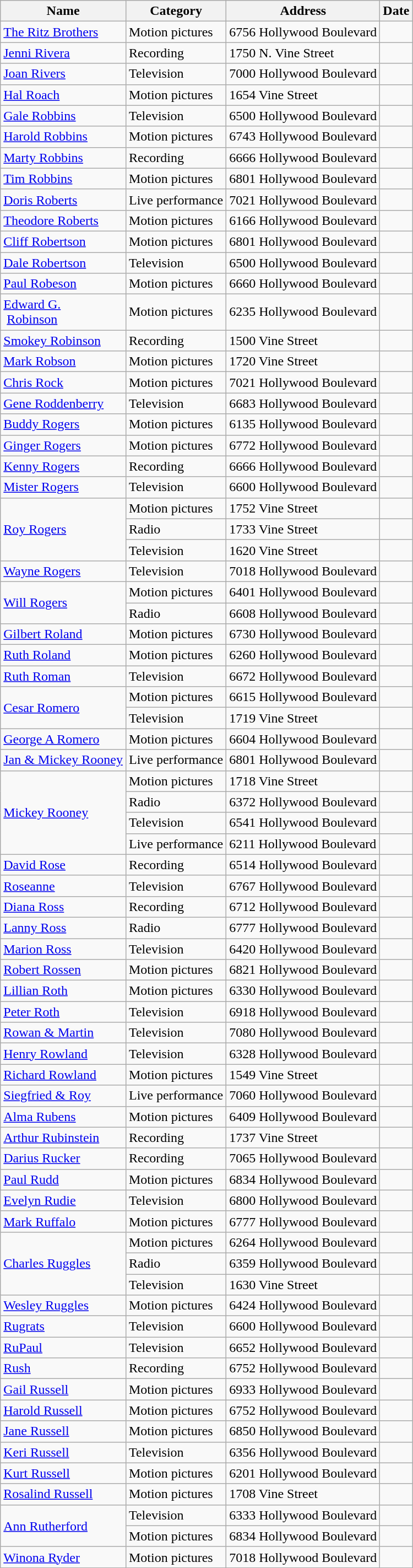<table class="wikitable sortable" style="font-size: 100%;">
<tr>
<th>Name</th>
<th>Category</th>
<th>Address</th>
<th>Date</th>
</tr>
<tr>
<td><a href='#'>The Ritz Brothers</a></td>
<td>Motion pictures</td>
<td>6756 Hollywood Boulevard</td>
<td></td>
</tr>
<tr>
<td><a href='#'>Jenni Rivera</a></td>
<td>Recording</td>
<td>1750 N. Vine Street</td>
<td></td>
</tr>
<tr>
<td><a href='#'>Joan Rivers</a></td>
<td>Television</td>
<td>7000 Hollywood Boulevard</td>
<td></td>
</tr>
<tr>
<td><a href='#'>Hal Roach</a></td>
<td>Motion pictures</td>
<td>1654 Vine Street</td>
<td></td>
</tr>
<tr>
<td><a href='#'>Gale Robbins</a></td>
<td>Television</td>
<td>6500 Hollywood Boulevard</td>
<td></td>
</tr>
<tr>
<td><a href='#'>Harold Robbins</a></td>
<td>Motion pictures</td>
<td>6743 Hollywood Boulevard</td>
<td></td>
</tr>
<tr>
<td><a href='#'>Marty Robbins</a></td>
<td>Recording</td>
<td>6666 Hollywood Boulevard</td>
<td></td>
</tr>
<tr>
<td><a href='#'>Tim Robbins</a></td>
<td>Motion pictures</td>
<td>6801 Hollywood Boulevard</td>
<td></td>
</tr>
<tr>
<td><a href='#'>Doris Roberts</a></td>
<td>Live performance</td>
<td>7021 Hollywood Boulevard</td>
<td></td>
</tr>
<tr>
<td><a href='#'>Theodore Roberts</a></td>
<td>Motion pictures</td>
<td>6166 Hollywood Boulevard</td>
<td></td>
</tr>
<tr>
<td><a href='#'>Cliff Robertson</a></td>
<td>Motion pictures</td>
<td>6801 Hollywood Boulevard</td>
<td></td>
</tr>
<tr>
<td><a href='#'>Dale Robertson</a></td>
<td>Television</td>
<td>6500 Hollywood Boulevard</td>
<td></td>
</tr>
<tr>
<td><a href='#'>Paul Robeson</a></td>
<td>Motion pictures</td>
<td>6660 Hollywood Boulevard</td>
<td></td>
</tr>
<tr>
<td><a href='#'>Edward G.</a><br> <a href='#'>Robinson</a></td>
<td>Motion pictures</td>
<td>6235 Hollywood Boulevard</td>
<td></td>
</tr>
<tr>
<td><a href='#'>Smokey Robinson</a></td>
<td>Recording</td>
<td>1500 Vine Street</td>
<td></td>
</tr>
<tr>
<td><a href='#'>Mark Robson</a></td>
<td>Motion pictures</td>
<td>1720 Vine Street</td>
<td></td>
</tr>
<tr>
<td><a href='#'>Chris Rock</a></td>
<td>Motion pictures</td>
<td>7021 Hollywood Boulevard</td>
<td></td>
</tr>
<tr>
<td><a href='#'>Gene Roddenberry</a></td>
<td>Television</td>
<td>6683 Hollywood Boulevard</td>
<td></td>
</tr>
<tr>
<td><a href='#'>Buddy Rogers</a></td>
<td>Motion pictures</td>
<td>6135 Hollywood Boulevard</td>
<td></td>
</tr>
<tr>
<td><a href='#'>Ginger Rogers</a></td>
<td>Motion pictures</td>
<td>6772 Hollywood Boulevard</td>
<td></td>
</tr>
<tr>
<td><a href='#'>Kenny Rogers</a></td>
<td>Recording</td>
<td>6666 Hollywood Boulevard</td>
<td></td>
</tr>
<tr>
<td><a href='#'>Mister Rogers</a></td>
<td>Television</td>
<td>6600 Hollywood Boulevard</td>
<td></td>
</tr>
<tr>
<td rowspan="3"><a href='#'>Roy Rogers</a></td>
<td>Motion pictures</td>
<td>1752 Vine Street</td>
<td></td>
</tr>
<tr>
<td>Radio</td>
<td>1733 Vine Street</td>
<td></td>
</tr>
<tr>
<td>Television</td>
<td>1620 Vine Street</td>
<td></td>
</tr>
<tr>
<td><a href='#'>Wayne Rogers</a></td>
<td>Television</td>
<td>7018 Hollywood Boulevard</td>
<td></td>
</tr>
<tr>
<td rowspan="2"><a href='#'>Will Rogers</a></td>
<td>Motion pictures</td>
<td>6401 Hollywood Boulevard</td>
<td></td>
</tr>
<tr>
<td>Radio</td>
<td>6608 Hollywood Boulevard</td>
<td></td>
</tr>
<tr>
<td><a href='#'>Gilbert Roland</a></td>
<td>Motion pictures</td>
<td>6730 Hollywood Boulevard</td>
<td></td>
</tr>
<tr>
<td><a href='#'>Ruth Roland</a></td>
<td>Motion pictures</td>
<td>6260 Hollywood Boulevard</td>
<td></td>
</tr>
<tr>
<td><a href='#'>Ruth Roman</a></td>
<td>Television</td>
<td>6672 Hollywood Boulevard</td>
<td></td>
</tr>
<tr>
<td rowspan="2"><a href='#'>Cesar Romero</a></td>
<td>Motion pictures</td>
<td>6615 Hollywood Boulevard</td>
<td></td>
</tr>
<tr>
<td>Television</td>
<td>1719 Vine Street</td>
<td></td>
</tr>
<tr>
<td><a href='#'>George A Romero</a></td>
<td>Motion pictures</td>
<td>6604 Hollywood Boulevard</td>
<td></td>
</tr>
<tr>
<td><a href='#'>Jan & Mickey Rooney</a></td>
<td>Live performance</td>
<td>6801 Hollywood Boulevard</td>
<td></td>
</tr>
<tr>
<td rowspan="4"><a href='#'>Mickey Rooney</a></td>
<td>Motion pictures</td>
<td>1718 Vine Street</td>
<td></td>
</tr>
<tr>
<td>Radio</td>
<td>6372 Hollywood Boulevard</td>
<td></td>
</tr>
<tr>
<td>Television</td>
<td>6541 Hollywood Boulevard</td>
<td></td>
</tr>
<tr>
<td>Live performance</td>
<td>6211 Hollywood Boulevard</td>
<td></td>
</tr>
<tr>
<td><a href='#'>David Rose</a></td>
<td>Recording</td>
<td>6514 Hollywood Boulevard</td>
<td></td>
</tr>
<tr>
<td><a href='#'>Roseanne</a></td>
<td>Television</td>
<td>6767 Hollywood Boulevard</td>
<td></td>
</tr>
<tr>
<td><a href='#'>Diana Ross</a></td>
<td>Recording</td>
<td>6712 Hollywood Boulevard</td>
<td></td>
</tr>
<tr>
<td><a href='#'>Lanny Ross</a></td>
<td>Radio</td>
<td>6777 Hollywood Boulevard</td>
<td></td>
</tr>
<tr>
<td><a href='#'>Marion Ross</a></td>
<td>Television</td>
<td>6420 Hollywood Boulevard</td>
<td></td>
</tr>
<tr>
<td><a href='#'>Robert Rossen</a></td>
<td>Motion pictures</td>
<td>6821 Hollywood Boulevard</td>
<td></td>
</tr>
<tr>
<td><a href='#'>Lillian Roth</a></td>
<td>Motion pictures</td>
<td>6330 Hollywood Boulevard</td>
<td></td>
</tr>
<tr>
<td><a href='#'>Peter Roth</a></td>
<td>Television</td>
<td>6918 Hollywood Boulevard</td>
<td></td>
</tr>
<tr>
<td><a href='#'>Rowan & Martin</a></td>
<td>Television</td>
<td>7080 Hollywood Boulevard</td>
<td></td>
</tr>
<tr>
<td><a href='#'>Henry Rowland</a></td>
<td>Television</td>
<td>6328 Hollywood Boulevard</td>
<td></td>
</tr>
<tr>
<td><a href='#'>Richard Rowland</a></td>
<td>Motion pictures</td>
<td>1549 Vine Street</td>
<td></td>
</tr>
<tr>
<td><a href='#'>Siegfried & Roy</a></td>
<td>Live performance</td>
<td>7060 Hollywood Boulevard</td>
<td></td>
</tr>
<tr>
<td><a href='#'>Alma Rubens</a></td>
<td>Motion pictures</td>
<td>6409 Hollywood Boulevard</td>
<td></td>
</tr>
<tr>
<td><a href='#'>Arthur Rubinstein</a></td>
<td>Recording</td>
<td>1737 Vine Street</td>
<td></td>
</tr>
<tr>
<td><a href='#'>Darius Rucker</a></td>
<td>Recording</td>
<td>7065 Hollywood Boulevard</td>
<td></td>
</tr>
<tr>
<td><a href='#'>Paul Rudd</a></td>
<td>Motion pictures</td>
<td>6834 Hollywood Boulevard</td>
<td></td>
</tr>
<tr>
<td><a href='#'>Evelyn Rudie</a></td>
<td>Television</td>
<td>6800 Hollywood Boulevard</td>
<td></td>
</tr>
<tr>
<td><a href='#'>Mark Ruffalo</a></td>
<td>Motion pictures</td>
<td>6777 Hollywood Boulevard</td>
<td></td>
</tr>
<tr>
<td rowspan="3"><a href='#'>Charles Ruggles</a></td>
<td>Motion pictures</td>
<td>6264 Hollywood Boulevard</td>
<td></td>
</tr>
<tr>
<td>Radio</td>
<td>6359 Hollywood Boulevard</td>
<td></td>
</tr>
<tr>
<td>Television</td>
<td>1630 Vine Street</td>
<td></td>
</tr>
<tr>
<td><a href='#'>Wesley Ruggles</a></td>
<td>Motion pictures</td>
<td>6424 Hollywood Boulevard</td>
<td></td>
</tr>
<tr>
<td><a href='#'>Rugrats</a></td>
<td>Television</td>
<td>6600 Hollywood Boulevard</td>
<td></td>
</tr>
<tr>
<td><a href='#'>RuPaul</a></td>
<td>Television</td>
<td>6652 Hollywood Boulevard</td>
<td></td>
</tr>
<tr>
<td><a href='#'>Rush</a></td>
<td>Recording</td>
<td>6752 Hollywood Boulevard</td>
<td></td>
</tr>
<tr>
<td><a href='#'>Gail Russell</a></td>
<td>Motion pictures</td>
<td>6933 Hollywood Boulevard</td>
<td></td>
</tr>
<tr>
<td><a href='#'>Harold Russell</a></td>
<td>Motion pictures</td>
<td>6752 Hollywood Boulevard</td>
<td></td>
</tr>
<tr>
<td><a href='#'>Jane Russell</a></td>
<td>Motion pictures</td>
<td>6850 Hollywood Boulevard</td>
<td></td>
</tr>
<tr>
<td><a href='#'>Keri Russell</a></td>
<td>Television</td>
<td>6356 Hollywood Boulevard</td>
<td></td>
</tr>
<tr>
<td><a href='#'>Kurt Russell</a></td>
<td>Motion pictures</td>
<td>6201 Hollywood Boulevard</td>
<td></td>
</tr>
<tr>
<td><a href='#'>Rosalind Russell</a></td>
<td>Motion pictures</td>
<td>1708 Vine Street</td>
<td></td>
</tr>
<tr>
<td rowspan="2"><a href='#'>Ann Rutherford</a></td>
<td>Television</td>
<td>6333 Hollywood Boulevard</td>
<td></td>
</tr>
<tr>
<td>Motion pictures</td>
<td>6834 Hollywood Boulevard</td>
<td></td>
</tr>
<tr>
<td><a href='#'>Winona Ryder</a></td>
<td>Motion pictures</td>
<td>7018 Hollywood Boulevard</td>
<td></td>
</tr>
</table>
